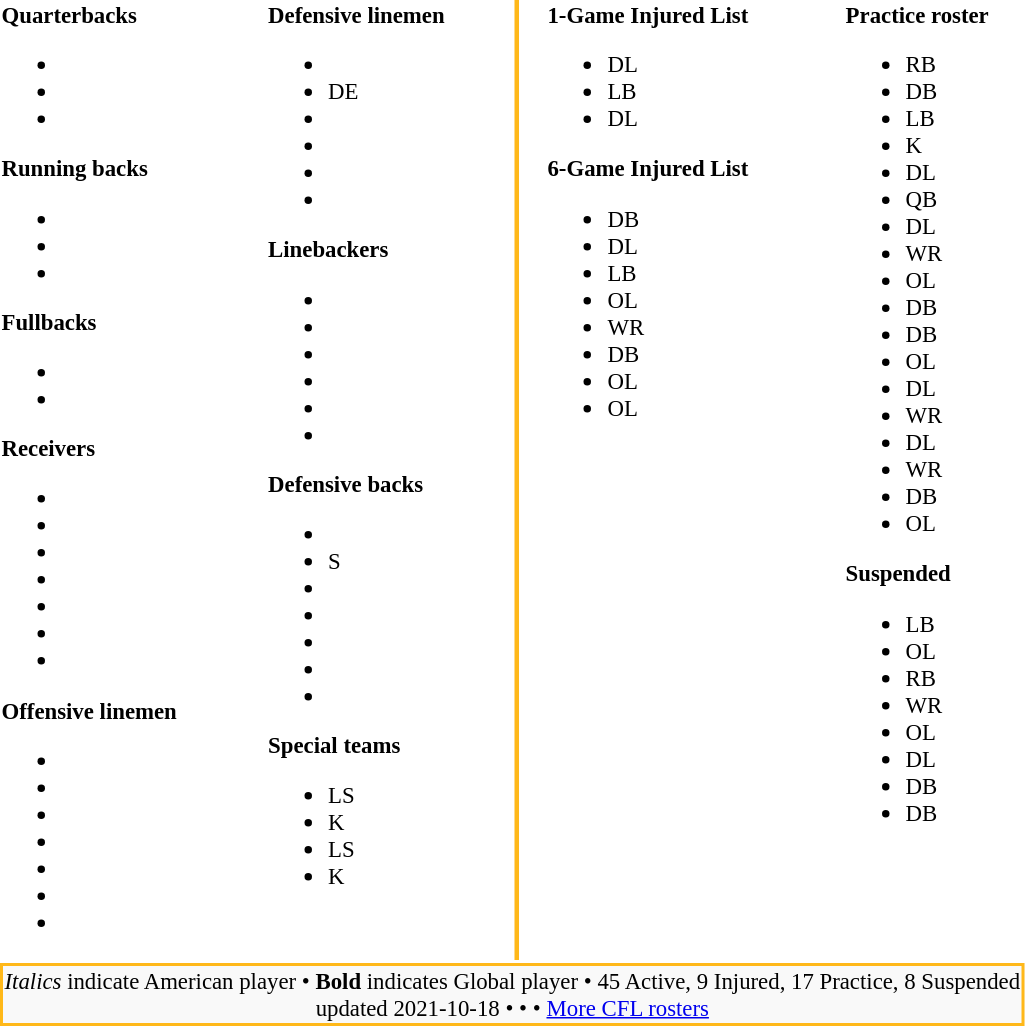<table class="toccolours" style="text-align: left;">
<tr>
<td style="font-size: 95%;vertical-align:top;"><strong>Quarterbacks</strong><br><ul><li></li><li></li><li></li></ul><strong>Running backs</strong><ul><li></li><li></li><li></li></ul><strong>Fullbacks</strong><ul><li></li><li></li></ul><strong>Receivers</strong><ul><li></li><li></li><li></li><li></li><li></li><li></li><li></li></ul><strong>Offensive linemen</strong><ul><li></li><li></li><li></li><li></li><li></li><li></li><li></li></ul></td>
<td style="width: 25px;"></td>
<td style="font-size: 95%;vertical-align:top;"><strong>Defensive linemen</strong><br><ul><li></li><li> DE</li><li></li><li></li><li></li><li></li></ul><strong>Linebackers</strong><ul><li></li><li></li><li></li><li></li><li></li><li></li></ul><strong>Defensive backs</strong><ul><li></li><li> S</li><li></li><li></li><li></li><li></li><li></li></ul><strong>Special teams</strong><ul><li> LS</li><li> K</li><li> LS</li><li> K</li></ul></td>
<td style="width: 12px;"></td>
<td style="width: 0.5px; background-color:#FFB819"></td>
<td style="width: 12px;"></td>
<td style="font-size: 95%;vertical-align:top;"><strong>1-Game Injured List</strong><br><ul><li> DL</li><li> LB</li><li> DL</li></ul><strong>6-Game Injured List</strong><ul><li> DB</li><li> DL</li><li> LB</li><li> OL</li><li> WR</li><li> DB</li><li> OL</li><li> OL</li></ul></td>
<td style="width: 25px;"></td>
<td style="font-size: 95%;vertical-align:top;"><strong>Practice roster</strong><br><ul><li> RB</li><li> DB</li><li> LB</li><li> K</li><li> DL</li><li> QB</li><li> DL</li><li> WR</li><li> OL</li><li> DB</li><li> DB</li><li> OL</li><li> DL</li><li> WR</li><li> DL</li><li> WR</li><li> DB</li><li> OL</li></ul><strong>Suspended</strong><ul><li> LB</li><li> OL</li><li> RB</li><li> WR</li><li> OL</li><li> DL</li><li> DB</li><li> DB</li></ul></td>
</tr>
<tr>
<td style="text-align:center;font-size: 95%;background:#F9F9F9;border:2px solid #FFB819" colspan="10"><em>Italics</em> indicate American player • <strong>Bold</strong> indicates Global player • 45 Active, 9 Injured, 17 Practice, 8 Suspended<br><span></span> updated 2021-10-18 • <span></span> • <span></span> • <a href='#'>More CFL rosters</a></td>
</tr>
</table>
